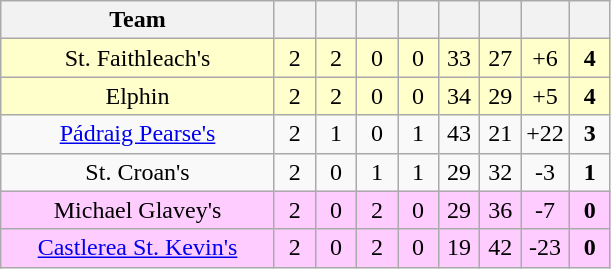<table class="wikitable" style="text-align:center">
<tr>
<th style="width:175px;">Team</th>
<th width="20"></th>
<th width="20"></th>
<th width="20"></th>
<th width="20"></th>
<th width="20"></th>
<th width="20"></th>
<th width="20"></th>
<th width="20"></th>
</tr>
<tr style="background:#ffc;">
<td>St. Faithleach's</td>
<td>2</td>
<td>2</td>
<td>0</td>
<td>0</td>
<td>33</td>
<td>27</td>
<td>+6</td>
<td><strong>4</strong></td>
</tr>
<tr style="background:#ffc;">
<td>Elphin</td>
<td>2</td>
<td>2</td>
<td>0</td>
<td>0</td>
<td>34</td>
<td>29</td>
<td>+5</td>
<td><strong>4</strong></td>
</tr>
<tr>
<td><a href='#'>Pádraig Pearse's</a></td>
<td>2</td>
<td>1</td>
<td>0</td>
<td>1</td>
<td>43</td>
<td>21</td>
<td>+22</td>
<td><strong>3</strong></td>
</tr>
<tr>
<td>St. Croan's</td>
<td>2</td>
<td>0</td>
<td>1</td>
<td>1</td>
<td>29</td>
<td>32</td>
<td>-3</td>
<td><strong>1</strong></td>
</tr>
<tr style="background:#fcf;">
<td>Michael Glavey's</td>
<td>2</td>
<td>0</td>
<td>2</td>
<td>0</td>
<td>29</td>
<td>36</td>
<td>-7</td>
<td><strong>0</strong></td>
</tr>
<tr style="background:#fcf;">
<td><a href='#'>Castlerea St. Kevin's</a></td>
<td>2</td>
<td>0</td>
<td>2</td>
<td>0</td>
<td>19</td>
<td>42</td>
<td>-23</td>
<td><strong>0</strong></td>
</tr>
</table>
